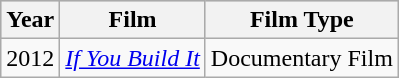<table class="wikitable">
<tr style="background:#ccc; text-align:center;">
<th>Year</th>
<th>Film</th>
<th>Film Type</th>
</tr>
<tr>
<td>2012</td>
<td><em><a href='#'>If You Build It</a></em></td>
<td>Documentary Film</td>
</tr>
</table>
